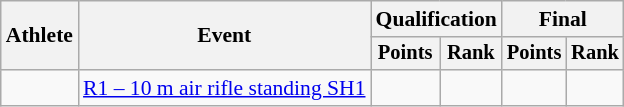<table class="wikitable" style="font-size:90%">
<tr>
<th rowspan="2">Athlete</th>
<th rowspan="2">Event</th>
<th colspan="2">Qualification</th>
<th colspan="2">Final</th>
</tr>
<tr style="font-size:95%">
<th>Points</th>
<th>Rank</th>
<th>Points</th>
<th>Rank</th>
</tr>
<tr align=center>
<td align=left> </td>
<td align=left><a href='#'>R1 – 10 m air rifle standing SH1</a></td>
<td></td>
<td></td>
<td></td>
<td></td>
</tr>
</table>
